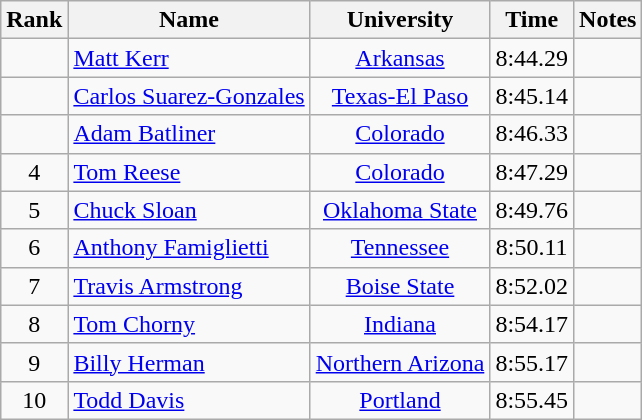<table class="wikitable sortable" style="text-align:center">
<tr>
<th>Rank</th>
<th>Name</th>
<th>University</th>
<th>Time</th>
<th>Notes</th>
</tr>
<tr>
<td></td>
<td align=left><a href='#'>Matt Kerr</a></td>
<td><a href='#'>Arkansas</a></td>
<td>8:44.29</td>
<td></td>
</tr>
<tr>
<td></td>
<td align=left><a href='#'>Carlos Suarez-Gonzales</a> </td>
<td><a href='#'>Texas-El Paso</a></td>
<td>8:45.14</td>
<td></td>
</tr>
<tr>
<td></td>
<td align=left><a href='#'>Adam Batliner</a></td>
<td><a href='#'>Colorado</a></td>
<td>8:46.33</td>
<td></td>
</tr>
<tr>
<td>4</td>
<td align=left><a href='#'>Tom Reese</a></td>
<td><a href='#'>Colorado</a></td>
<td>8:47.29</td>
<td></td>
</tr>
<tr>
<td>5</td>
<td align=left><a href='#'>Chuck Sloan</a></td>
<td><a href='#'>Oklahoma State</a></td>
<td>8:49.76</td>
<td></td>
</tr>
<tr>
<td>6</td>
<td align=left><a href='#'>Anthony Famiglietti</a></td>
<td><a href='#'>Tennessee</a></td>
<td>8:50.11</td>
<td></td>
</tr>
<tr>
<td>7</td>
<td align=left><a href='#'>Travis Armstrong</a></td>
<td><a href='#'>Boise State</a></td>
<td>8:52.02</td>
<td></td>
</tr>
<tr>
<td>8</td>
<td align=left><a href='#'>Tom Chorny</a></td>
<td><a href='#'>Indiana</a></td>
<td>8:54.17</td>
<td></td>
</tr>
<tr>
<td>9</td>
<td align=left><a href='#'>Billy Herman</a></td>
<td><a href='#'>Northern Arizona</a></td>
<td>8:55.17</td>
<td></td>
</tr>
<tr>
<td>10</td>
<td align=left><a href='#'>Todd Davis</a></td>
<td><a href='#'>Portland</a></td>
<td>8:55.45</td>
<td></td>
</tr>
</table>
